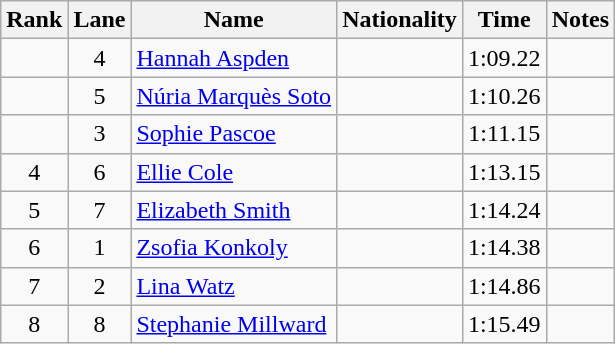<table class="wikitable sortable" style="text-align:center">
<tr>
<th>Rank</th>
<th>Lane</th>
<th>Name</th>
<th>Nationality</th>
<th>Time</th>
<th>Notes</th>
</tr>
<tr>
<td></td>
<td>4</td>
<td align="left"><a href='#'>Hannah Aspden</a></td>
<td align="left"></td>
<td>1:09.22</td>
<td></td>
</tr>
<tr>
<td></td>
<td>5</td>
<td align="left"><a href='#'>Núria Marquès Soto</a></td>
<td align="left"></td>
<td>1:10.26</td>
<td></td>
</tr>
<tr>
<td></td>
<td>3</td>
<td align="left"><a href='#'>Sophie Pascoe</a></td>
<td align="left"></td>
<td>1:11.15</td>
<td></td>
</tr>
<tr>
<td>4</td>
<td>6</td>
<td align="left"><a href='#'>Ellie Cole</a></td>
<td align="left"></td>
<td>1:13.15</td>
<td></td>
</tr>
<tr>
<td>5</td>
<td>7</td>
<td align="left"><a href='#'>Elizabeth Smith</a></td>
<td align="left"></td>
<td>1:14.24</td>
<td></td>
</tr>
<tr>
<td>6</td>
<td>1</td>
<td align="left"><a href='#'>Zsofia Konkoly</a></td>
<td align="left"></td>
<td>1:14.38</td>
<td></td>
</tr>
<tr>
<td>7</td>
<td>2</td>
<td align="left"><a href='#'>Lina Watz</a></td>
<td align="left"></td>
<td>1:14.86</td>
<td></td>
</tr>
<tr>
<td>8</td>
<td>8</td>
<td align="left"><a href='#'>Stephanie Millward</a></td>
<td align="left"></td>
<td>1:15.49</td>
<td></td>
</tr>
</table>
